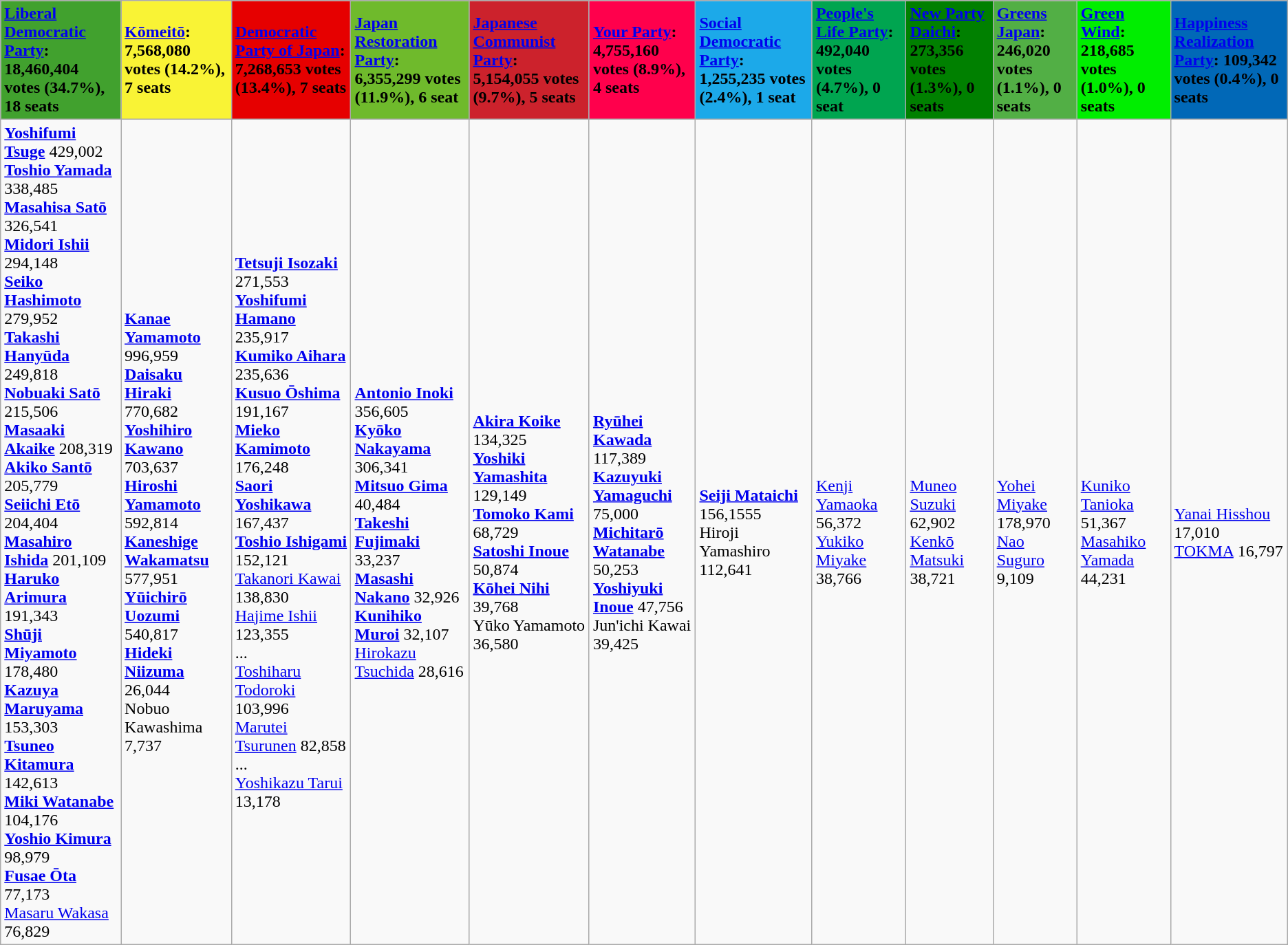<table class="wikitable">
<tr>
<td colspan="1" bgcolor="#41A12E"><strong><a href='#'>Liberal Democratic Party</a>: 18,460,404 votes (34.7%), 18 seats</strong></td>
<td colspan="1" bgcolor="#F9F335"><strong><a href='#'>Kōmeitō</a>: 7,568,080 votes (14.2%), 7 seats</strong></td>
<td colspan="1" bgcolor="#E60000"><strong><a href='#'>Democratic Party of Japan</a>: 7,268,653 votes (13.4%), 7 seats</strong></td>
<td colspan="1" bgcolor="#6FBA2C"><strong><a href='#'>Japan Restoration Party</a>: 6,355,299 votes (11.9%), 6 seat</strong></td>
<td colspan="1" bgcolor="#CC222C"><strong><a href='#'>Japanese Communist Party</a>: 5,154,055 votes (9.7%), 5 seats</strong></td>
<td colspan="1" bgcolor="#FF004C"><strong><a href='#'>Your Party</a>: 4,755,160 votes (8.9%), 4 seats</strong></td>
<td colspan="1" bgcolor="#1CA9E9"><strong><a href='#'>Social Democratic Party</a>: 1,255,235 votes (2.4%), 1 seat</strong></td>
<td colspan="1" bgcolor="#00A550"><strong><a href='#'>People's Life Party</a>: 492,040 votes (4.7%), 0 seat</strong></td>
<td colspan="1" bgcolor="#008000"><strong><a href='#'>New Party Daichi</a>: 273,356 votes (1.3%), 0 seats</strong></td>
<td colspan="1" bgcolor="#52AF45"><strong><a href='#'>Greens Japan</a>: 246,020 votes (1.1%), 0 seats</strong></td>
<td colspan="1" bgcolor="#Green"><strong><a href='#'>Green Wind</a>: 218,685 votes (1.0%), 0 seats</strong></td>
<td colspan="1" bgcolor="#0168B7"><strong><a href='#'>Happiness Realization Party</a>: 109,342 votes (0.4%), 0 seats</strong></td>
</tr>
<tr>
<td><strong><a href='#'>Yoshifumi Tsuge</a></strong> 429,002<br><strong><a href='#'>Toshio Yamada</a></strong> 338,485<br><strong><a href='#'>Masahisa Satō</a></strong> 326,541<br><strong><a href='#'>Midori Ishii</a></strong> 294,148<br><strong><a href='#'>Seiko Hashimoto</a></strong> 279,952<br><strong><a href='#'>Takashi Hanyūda</a></strong> 249,818<br><strong><a href='#'>Nobuaki Satō</a></strong> 215,506<br><strong><a href='#'>Masaaki Akaike</a></strong> 208,319<br><strong><a href='#'>Akiko Santō</a></strong> 205,779<br><strong><a href='#'>Seiichi Etō</a></strong> 204,404<br><strong><a href='#'>Masahiro Ishida</a></strong> 201,109<br><strong><a href='#'>Haruko Arimura</a></strong> 191,343<br><strong><a href='#'>Shūji Miyamoto</a></strong> 178,480<br><strong><a href='#'>Kazuya Maruyama</a></strong> 153,303<br><strong><a href='#'>Tsuneo Kitamura</a></strong> 142,613<br><strong><a href='#'>Miki Watanabe</a></strong> 104,176<br><strong><a href='#'>Yoshio Kimura</a></strong> 98,979<br><strong><a href='#'>Fusae Ōta</a></strong> 77,173<br><a href='#'>Masaru Wakasa</a> 76,829</td>
<td><strong><a href='#'>Kanae Yamamoto</a></strong> 996,959<br><strong><a href='#'>Daisaku Hiraki</a></strong> 770,682<br><strong><a href='#'>Yoshihiro Kawano</a></strong> 703,637<br><strong><a href='#'>Hiroshi Yamamoto</a></strong> 592,814<br><strong><a href='#'>Kaneshige Wakamatsu</a></strong> 577,951<br><strong><a href='#'>Yūichirō Uozumi</a></strong> 540,817<br><strong><a href='#'>Hideki Niizuma</a></strong> 26,044<br>Nobuo Kawashima 7,737</td>
<td><strong><a href='#'>Tetsuji Isozaki</a></strong> 271,553<br><strong><a href='#'>Yoshifumi Hamano</a></strong> 235,917<br><strong><a href='#'>Kumiko Aihara</a></strong> 235,636<br><strong><a href='#'>Kusuo Ōshima</a></strong> 191,167<br><strong><a href='#'>Mieko Kamimoto</a></strong> 176,248<br><strong><a href='#'>Saori Yoshikawa</a></strong> 167,437<br><strong><a href='#'>Toshio Ishigami</a></strong> 152,121<br><a href='#'>Takanori Kawai</a> 138,830<br><a href='#'>Hajime Ishii</a> 123,355<br>...<br><a href='#'>Toshiharu Todoroki</a> 103,996<br><a href='#'>Marutei Tsurunen</a> 82,858<br>...<br><a href='#'>Yoshikazu Tarui</a> 13,178</td>
<td><strong><a href='#'>Antonio Inoki</a></strong> 356,605<br><strong><a href='#'>Kyōko Nakayama</a></strong> 306,341<br><strong><a href='#'>Mitsuo Gima</a></strong> 40,484<br><strong><a href='#'>Takeshi Fujimaki</a></strong> 33,237<br><strong><a href='#'>Masashi Nakano</a></strong> 32,926<br><strong><a href='#'>Kunihiko Muroi</a></strong> 32,107<br><a href='#'>Hirokazu Tsuchida</a> 28,616</td>
<td><strong><a href='#'>Akira Koike</a></strong> 134,325<br><strong><a href='#'>Yoshiki Yamashita</a></strong> 129,149<br><strong><a href='#'>Tomoko Kami</a></strong> 68,729<br><strong><a href='#'>Satoshi Inoue</a></strong> 50,874<br><strong><a href='#'>Kōhei Nihi</a></strong> 39,768<br>Yūko Yamamoto 36,580</td>
<td><strong><a href='#'>Ryūhei Kawada</a></strong> 117,389<br><strong><a href='#'>Kazuyuki Yamaguchi</a></strong> 75,000<br><strong><a href='#'>Michitarō Watanabe</a></strong> 50,253<br><strong><a href='#'>Yoshiyuki Inoue</a></strong> 47,756<br>Jun'ichi Kawai 39,425</td>
<td><strong><a href='#'>Seiji Mataichi</a></strong> 156,1555<br>Hiroji Yamashiro 112,641</td>
<td><a href='#'>Kenji Yamaoka</a> 56,372<br><a href='#'>Yukiko Miyake</a> 38,766</td>
<td><a href='#'>Muneo Suzuki</a> 62,902<br><a href='#'>Kenkō Matsuki</a> 38,721</td>
<td><a href='#'>Yohei Miyake</a> 178,970<br><a href='#'>Nao Suguro</a> 9,109</td>
<td><a href='#'>Kuniko Tanioka</a> 51,367<br><a href='#'>Masahiko Yamada</a> 44,231</td>
<td><a href='#'>Yanai Hisshou</a> 17,010<br><a href='#'>TOKMA</a> 16,797</td>
</tr>
</table>
